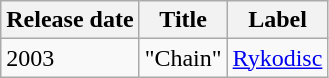<table class="wikitable">
<tr>
<th>Release date</th>
<th>Title</th>
<th>Label</th>
</tr>
<tr>
<td>2003</td>
<td>"Chain"</td>
<td><a href='#'>Rykodisc</a></td>
</tr>
</table>
